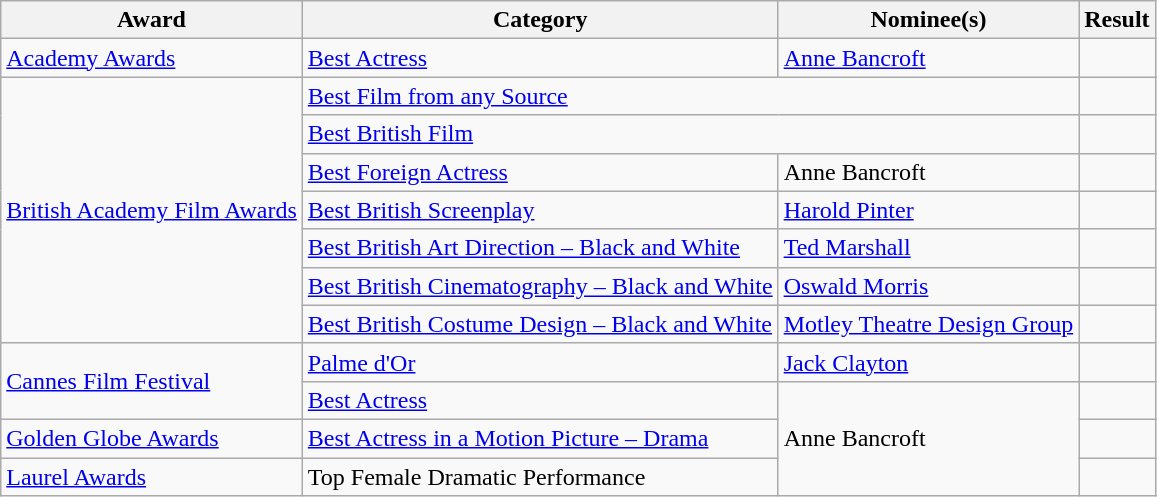<table class="wikitable plainrowheaders">
<tr>
<th>Award</th>
<th>Category</th>
<th>Nominee(s)</th>
<th>Result</th>
</tr>
<tr>
<td><a href='#'>Academy Awards</a></td>
<td><a href='#'>Best Actress</a></td>
<td><a href='#'>Anne Bancroft</a></td>
<td></td>
</tr>
<tr>
<td rowspan="7"><a href='#'>British Academy Film Awards</a></td>
<td colspan="2"><a href='#'>Best Film from any Source</a></td>
<td></td>
</tr>
<tr>
<td colspan="2"><a href='#'>Best British Film</a></td>
<td></td>
</tr>
<tr>
<td><a href='#'>Best Foreign Actress</a></td>
<td>Anne Bancroft</td>
<td></td>
</tr>
<tr>
<td><a href='#'>Best British Screenplay</a></td>
<td><a href='#'>Harold Pinter</a></td>
<td></td>
</tr>
<tr>
<td><a href='#'>Best British Art Direction – Black and White</a></td>
<td><a href='#'>Ted Marshall</a></td>
<td></td>
</tr>
<tr>
<td><a href='#'>Best British Cinematography – Black and White</a></td>
<td><a href='#'>Oswald Morris</a></td>
<td></td>
</tr>
<tr>
<td><a href='#'>Best British Costume Design – Black and White</a></td>
<td><a href='#'>Motley Theatre Design Group</a></td>
<td></td>
</tr>
<tr>
<td rowspan="2"><a href='#'>Cannes Film Festival</a></td>
<td><a href='#'>Palme d'Or</a></td>
<td><a href='#'>Jack Clayton</a></td>
<td></td>
</tr>
<tr>
<td><a href='#'>Best Actress</a></td>
<td rowspan="3">Anne Bancroft</td>
<td></td>
</tr>
<tr>
<td><a href='#'>Golden Globe Awards</a></td>
<td><a href='#'>Best Actress in a Motion Picture – Drama</a></td>
<td></td>
</tr>
<tr>
<td><a href='#'>Laurel Awards</a></td>
<td>Top Female Dramatic Performance</td>
<td></td>
</tr>
</table>
